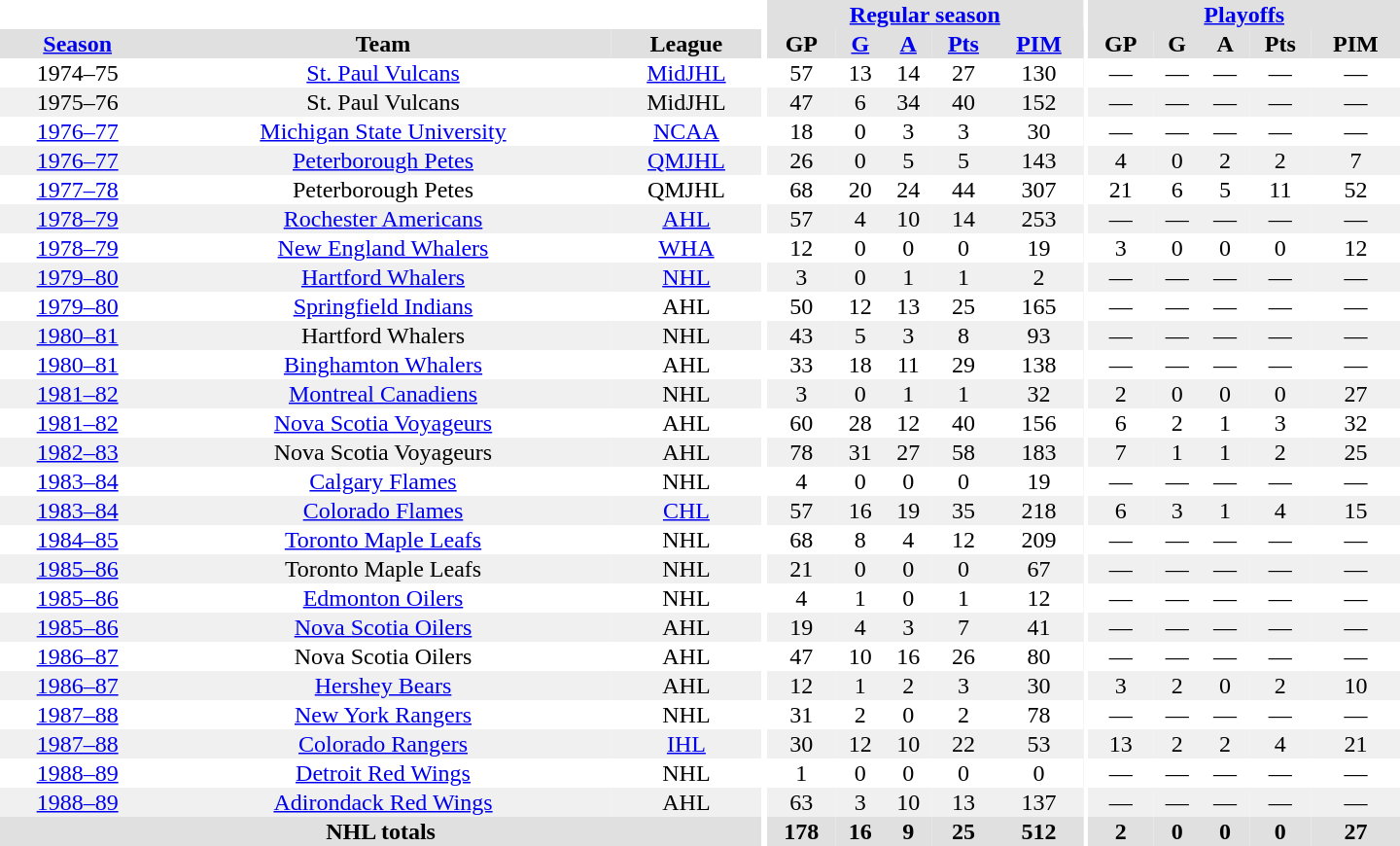<table border="0" cellpadding="1" cellspacing="0" style="text-align:center; width:60em">
<tr bgcolor="#e0e0e0">
<th colspan="3" bgcolor="#ffffff"></th>
<th rowspan="99" bgcolor="#ffffff"></th>
<th colspan="5"><a href='#'>Regular season</a></th>
<th rowspan="99" bgcolor="#ffffff"></th>
<th colspan="5"><a href='#'>Playoffs</a></th>
</tr>
<tr bgcolor="#e0e0e0">
<th><a href='#'>Season</a></th>
<th>Team</th>
<th>League</th>
<th>GP</th>
<th><a href='#'>G</a></th>
<th><a href='#'>A</a></th>
<th><a href='#'>Pts</a></th>
<th><a href='#'>PIM</a></th>
<th>GP</th>
<th>G</th>
<th>A</th>
<th>Pts</th>
<th>PIM</th>
</tr>
<tr>
<td>1974–75</td>
<td><a href='#'>St. Paul Vulcans</a></td>
<td><a href='#'>MidJHL</a></td>
<td>57</td>
<td>13</td>
<td>14</td>
<td>27</td>
<td>130</td>
<td>—</td>
<td>—</td>
<td>—</td>
<td>—</td>
<td>—</td>
</tr>
<tr bgcolor="#f0f0f0">
<td>1975–76</td>
<td>St. Paul Vulcans</td>
<td>MidJHL</td>
<td>47</td>
<td>6</td>
<td>34</td>
<td>40</td>
<td>152</td>
<td>—</td>
<td>—</td>
<td>—</td>
<td>—</td>
<td>—</td>
</tr>
<tr>
<td><a href='#'>1976–77</a></td>
<td><a href='#'>Michigan State University</a></td>
<td><a href='#'>NCAA</a></td>
<td>18</td>
<td>0</td>
<td>3</td>
<td>3</td>
<td>30</td>
<td>—</td>
<td>—</td>
<td>—</td>
<td>—</td>
<td>—</td>
</tr>
<tr bgcolor="#f0f0f0">
<td><a href='#'>1976–77</a></td>
<td><a href='#'>Peterborough Petes</a></td>
<td><a href='#'>QMJHL</a></td>
<td>26</td>
<td>0</td>
<td>5</td>
<td>5</td>
<td>143</td>
<td>4</td>
<td>0</td>
<td>2</td>
<td>2</td>
<td>7</td>
</tr>
<tr>
<td><a href='#'>1977–78</a></td>
<td>Peterborough Petes</td>
<td>QMJHL</td>
<td>68</td>
<td>20</td>
<td>24</td>
<td>44</td>
<td>307</td>
<td>21</td>
<td>6</td>
<td>5</td>
<td>11</td>
<td>52</td>
</tr>
<tr bgcolor="#f0f0f0">
<td><a href='#'>1978–79</a></td>
<td><a href='#'>Rochester Americans</a></td>
<td><a href='#'>AHL</a></td>
<td>57</td>
<td>4</td>
<td>10</td>
<td>14</td>
<td>253</td>
<td>—</td>
<td>—</td>
<td>—</td>
<td>—</td>
<td>—</td>
</tr>
<tr>
<td><a href='#'>1978–79</a></td>
<td><a href='#'>New England Whalers</a></td>
<td><a href='#'>WHA</a></td>
<td>12</td>
<td>0</td>
<td>0</td>
<td>0</td>
<td>19</td>
<td>3</td>
<td>0</td>
<td>0</td>
<td>0</td>
<td>12</td>
</tr>
<tr bgcolor="#f0f0f0">
<td><a href='#'>1979–80</a></td>
<td><a href='#'>Hartford Whalers</a></td>
<td><a href='#'>NHL</a></td>
<td>3</td>
<td>0</td>
<td>1</td>
<td>1</td>
<td>2</td>
<td>—</td>
<td>—</td>
<td>—</td>
<td>—</td>
<td>—</td>
</tr>
<tr>
<td><a href='#'>1979–80</a></td>
<td><a href='#'>Springfield Indians</a></td>
<td>AHL</td>
<td>50</td>
<td>12</td>
<td>13</td>
<td>25</td>
<td>165</td>
<td>—</td>
<td>—</td>
<td>—</td>
<td>—</td>
<td>—</td>
</tr>
<tr bgcolor="#f0f0f0">
<td><a href='#'>1980–81</a></td>
<td>Hartford Whalers</td>
<td>NHL</td>
<td>43</td>
<td>5</td>
<td>3</td>
<td>8</td>
<td>93</td>
<td>—</td>
<td>—</td>
<td>—</td>
<td>—</td>
<td>—</td>
</tr>
<tr>
<td><a href='#'>1980–81</a></td>
<td><a href='#'>Binghamton Whalers</a></td>
<td>AHL</td>
<td>33</td>
<td>18</td>
<td>11</td>
<td>29</td>
<td>138</td>
<td>—</td>
<td>—</td>
<td>—</td>
<td>—</td>
<td>—</td>
</tr>
<tr bgcolor="#f0f0f0">
<td><a href='#'>1981–82</a></td>
<td><a href='#'>Montreal Canadiens</a></td>
<td>NHL</td>
<td>3</td>
<td>0</td>
<td>1</td>
<td>1</td>
<td>32</td>
<td>2</td>
<td>0</td>
<td>0</td>
<td>0</td>
<td>27</td>
</tr>
<tr>
<td><a href='#'>1981–82</a></td>
<td><a href='#'>Nova Scotia Voyageurs</a></td>
<td>AHL</td>
<td>60</td>
<td>28</td>
<td>12</td>
<td>40</td>
<td>156</td>
<td>6</td>
<td>2</td>
<td>1</td>
<td>3</td>
<td>32</td>
</tr>
<tr bgcolor="#f0f0f0">
<td><a href='#'>1982–83</a></td>
<td>Nova Scotia Voyageurs</td>
<td>AHL</td>
<td>78</td>
<td>31</td>
<td>27</td>
<td>58</td>
<td>183</td>
<td>7</td>
<td>1</td>
<td>1</td>
<td>2</td>
<td>25</td>
</tr>
<tr>
<td><a href='#'>1983–84</a></td>
<td><a href='#'>Calgary Flames</a></td>
<td>NHL</td>
<td>4</td>
<td>0</td>
<td>0</td>
<td>0</td>
<td>19</td>
<td>—</td>
<td>—</td>
<td>—</td>
<td>—</td>
<td>—</td>
</tr>
<tr bgcolor="#f0f0f0">
<td><a href='#'>1983–84</a></td>
<td><a href='#'>Colorado Flames</a></td>
<td><a href='#'>CHL</a></td>
<td>57</td>
<td>16</td>
<td>19</td>
<td>35</td>
<td>218</td>
<td>6</td>
<td>3</td>
<td>1</td>
<td>4</td>
<td>15</td>
</tr>
<tr>
<td><a href='#'>1984–85</a></td>
<td><a href='#'>Toronto Maple Leafs</a></td>
<td>NHL</td>
<td>68</td>
<td>8</td>
<td>4</td>
<td>12</td>
<td>209</td>
<td>—</td>
<td>—</td>
<td>—</td>
<td>—</td>
<td>—</td>
</tr>
<tr bgcolor="#f0f0f0">
<td><a href='#'>1985–86</a></td>
<td>Toronto Maple Leafs</td>
<td>NHL</td>
<td>21</td>
<td>0</td>
<td>0</td>
<td>0</td>
<td>67</td>
<td>—</td>
<td>—</td>
<td>—</td>
<td>—</td>
<td>—</td>
</tr>
<tr>
<td><a href='#'>1985–86</a></td>
<td><a href='#'>Edmonton Oilers</a></td>
<td>NHL</td>
<td>4</td>
<td>1</td>
<td>0</td>
<td>1</td>
<td>12</td>
<td>—</td>
<td>—</td>
<td>—</td>
<td>—</td>
<td>—</td>
</tr>
<tr bgcolor="#f0f0f0">
<td><a href='#'>1985–86</a></td>
<td><a href='#'>Nova Scotia Oilers</a></td>
<td>AHL</td>
<td>19</td>
<td>4</td>
<td>3</td>
<td>7</td>
<td>41</td>
<td>—</td>
<td>—</td>
<td>—</td>
<td>—</td>
<td>—</td>
</tr>
<tr>
<td><a href='#'>1986–87</a></td>
<td>Nova Scotia Oilers</td>
<td>AHL</td>
<td>47</td>
<td>10</td>
<td>16</td>
<td>26</td>
<td>80</td>
<td>—</td>
<td>—</td>
<td>—</td>
<td>—</td>
<td>—</td>
</tr>
<tr bgcolor="#f0f0f0">
<td><a href='#'>1986–87</a></td>
<td><a href='#'>Hershey Bears</a></td>
<td>AHL</td>
<td>12</td>
<td>1</td>
<td>2</td>
<td>3</td>
<td>30</td>
<td>3</td>
<td>2</td>
<td>0</td>
<td>2</td>
<td>10</td>
</tr>
<tr>
<td><a href='#'>1987–88</a></td>
<td><a href='#'>New York Rangers</a></td>
<td>NHL</td>
<td>31</td>
<td>2</td>
<td>0</td>
<td>2</td>
<td>78</td>
<td>—</td>
<td>—</td>
<td>—</td>
<td>—</td>
<td>—</td>
</tr>
<tr bgcolor="#f0f0f0">
<td><a href='#'>1987–88</a></td>
<td><a href='#'>Colorado Rangers</a></td>
<td><a href='#'>IHL</a></td>
<td>30</td>
<td>12</td>
<td>10</td>
<td>22</td>
<td>53</td>
<td>13</td>
<td>2</td>
<td>2</td>
<td>4</td>
<td>21</td>
</tr>
<tr>
<td><a href='#'>1988–89</a></td>
<td><a href='#'>Detroit Red Wings</a></td>
<td>NHL</td>
<td>1</td>
<td>0</td>
<td>0</td>
<td>0</td>
<td>0</td>
<td>—</td>
<td>—</td>
<td>—</td>
<td>—</td>
<td>—</td>
</tr>
<tr bgcolor="#f0f0f0">
<td><a href='#'>1988–89</a></td>
<td><a href='#'>Adirondack Red Wings</a></td>
<td>AHL</td>
<td>63</td>
<td>3</td>
<td>10</td>
<td>13</td>
<td>137</td>
<td>—</td>
<td>—</td>
<td>—</td>
<td>—</td>
<td>—</td>
</tr>
<tr>
</tr>
<tr ALIGN="center" bgcolor="#e0e0e0">
<th colspan="3">NHL totals</th>
<th ALIGN="center">178</th>
<th ALIGN="center">16</th>
<th ALIGN="center">9</th>
<th ALIGN="center">25</th>
<th ALIGN="center">512</th>
<th ALIGN="center">2</th>
<th ALIGN="center">0</th>
<th ALIGN="center">0</th>
<th ALIGN="center">0</th>
<th ALIGN="center">27</th>
</tr>
</table>
